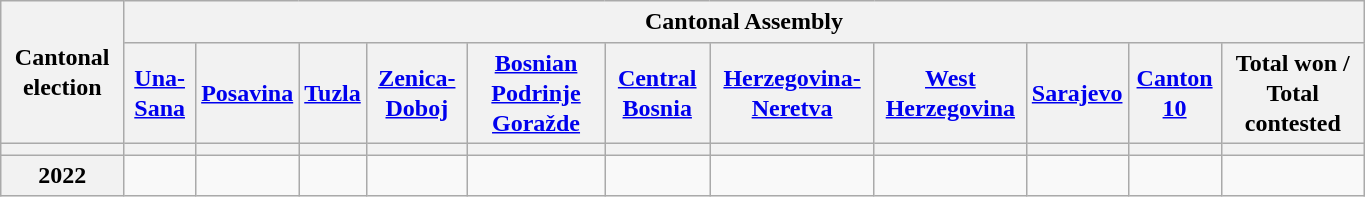<table class="wikitable collapsible collapsed" style="text-align:center; width:72%; line-height:126%; margin-bottom:0">
<tr>
<th rowspan=2>Cantonal election</th>
<th colspan=14>Cantonal Assembly</th>
</tr>
<tr>
<th><a href='#'>Una-Sana</a></th>
<th><a href='#'>Posavina</a></th>
<th><a href='#'>Tuzla</a></th>
<th><a href='#'>Zenica-Doboj</a></th>
<th><a href='#'>Bosnian Podrinje Goražde</a></th>
<th><a href='#'>Central Bosnia</a></th>
<th><a href='#'>Herzegovina-Neretva</a></th>
<th><a href='#'>West Herzegovina</a></th>
<th><a href='#'>Sarajevo</a></th>
<th><a href='#'>Canton 10</a></th>
<th>Total won / Total contested</th>
</tr>
<tr>
<th></th>
<th></th>
<th></th>
<th></th>
<th></th>
<th></th>
<th></th>
<th></th>
<th></th>
<th></th>
<th></th>
<th></th>
</tr>
<tr>
<th>2022</th>
<td></td>
<td></td>
<td></td>
<td></td>
<td></td>
<td></td>
<td></td>
<td></td>
<td></td>
<td></td>
<td></td>
</tr>
</table>
